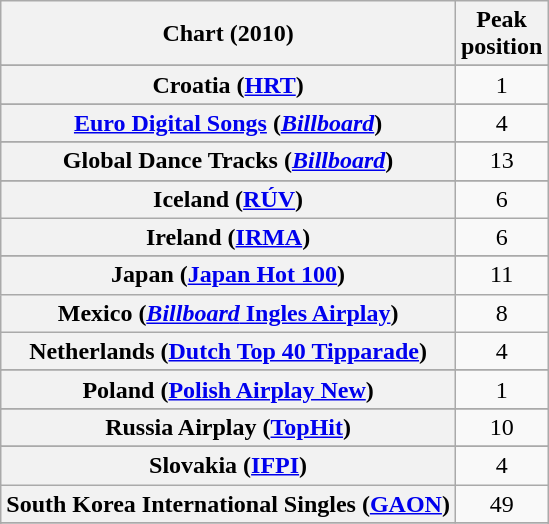<table class="wikitable sortable plainrowheaders">
<tr>
<th>Chart (2010)</th>
<th>Peak<br>position</th>
</tr>
<tr>
</tr>
<tr>
</tr>
<tr>
</tr>
<tr>
</tr>
<tr>
</tr>
<tr>
</tr>
<tr>
<th scope="row">Croatia (<a href='#'>HRT</a>)</th>
<td style="text-align:center;">1</td>
</tr>
<tr>
</tr>
<tr>
</tr>
<tr>
<th scope="row"><a href='#'>Euro Digital Songs</a> (<em><a href='#'>Billboard</a></em>)</th>
<td style="text-align:center;">4</td>
</tr>
<tr>
</tr>
<tr>
</tr>
<tr>
<th scope="row">Global Dance Tracks (<em><a href='#'>Billboard</a></em>)</th>
<td style="text-align:center;">13</td>
</tr>
<tr>
</tr>
<tr>
<th scope="row">Iceland (<a href='#'>RÚV</a>)</th>
<td style="text-align:center;">6</td>
</tr>
<tr>
<th scope="row">Ireland (<a href='#'>IRMA</a>)</th>
<td style="text-align:center;">6</td>
</tr>
<tr>
</tr>
<tr>
<th scope="row">Japan (<a href='#'>Japan Hot 100</a>)</th>
<td style="text-align:center;">11</td>
</tr>
<tr>
<th scope="row">Mexico (<a href='#'><em>Billboard</em> Ingles Airplay</a>)</th>
<td style="text-align:center;">8</td>
</tr>
<tr>
<th scope="row">Netherlands (<a href='#'>Dutch Top 40 Tipparade</a>)</th>
<td style="text-align:center;">4</td>
</tr>
<tr>
</tr>
<tr>
<th scope="row">Poland (<a href='#'>Polish Airplay New</a>)</th>
<td style="text-align:center;">1</td>
</tr>
<tr>
</tr>
<tr>
<th scope="row">Russia Airplay (<a href='#'>TopHit</a>)</th>
<td style="text-align:center;">10</td>
</tr>
<tr>
</tr>
<tr>
<th scope="row">Slovakia (<a href='#'>IFPI</a>)</th>
<td style="text-align:center;">4</td>
</tr>
<tr>
<th scope="row">South Korea International Singles (<a href='#'>GAON</a>)</th>
<td style="text-align:center;">49</td>
</tr>
<tr>
</tr>
<tr>
</tr>
<tr>
</tr>
<tr>
</tr>
<tr>
</tr>
<tr>
</tr>
</table>
